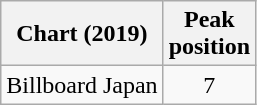<table class="wikitable plainrowheaders" style="text-align:center;">
<tr>
<th scope="col" rowspan="1">Chart (2019)</th>
<th scope="col" colspan="1">Peak<br>position</th>
</tr>
<tr>
<td>Billboard Japan</td>
<td>7</td>
</tr>
</table>
